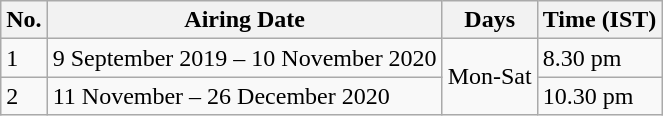<table class="wikitable">
<tr>
<th>No.</th>
<th>Airing Date</th>
<th>Days</th>
<th>Time (IST)</th>
</tr>
<tr>
<td>1</td>
<td>9 September 2019 – 10 November 2020</td>
<td rowspan="2">Mon-Sat</td>
<td>8.30 pm</td>
</tr>
<tr>
<td>2</td>
<td>11 November – 26 December 2020</td>
<td>10.30 pm</td>
</tr>
</table>
